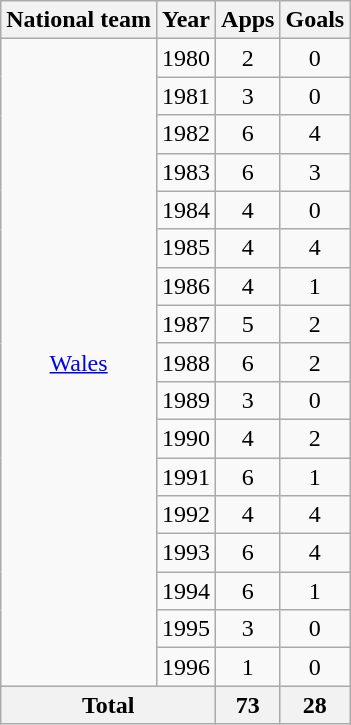<table class="wikitable" style="text-align: center;">
<tr>
<th>National team</th>
<th>Year</th>
<th>Apps</th>
<th>Goals</th>
</tr>
<tr>
<td rowspan="17"><a href='#'>Wales</a></td>
<td>1980</td>
<td>2</td>
<td>0</td>
</tr>
<tr>
<td>1981</td>
<td>3</td>
<td>0</td>
</tr>
<tr>
<td>1982</td>
<td>6</td>
<td>4</td>
</tr>
<tr>
<td>1983</td>
<td>6</td>
<td>3</td>
</tr>
<tr>
<td>1984</td>
<td>4</td>
<td>0</td>
</tr>
<tr>
<td>1985</td>
<td>4</td>
<td>4</td>
</tr>
<tr>
<td>1986</td>
<td>4</td>
<td>1</td>
</tr>
<tr>
<td>1987</td>
<td>5</td>
<td>2</td>
</tr>
<tr>
<td>1988</td>
<td>6</td>
<td>2</td>
</tr>
<tr>
<td>1989</td>
<td>3</td>
<td>0</td>
</tr>
<tr>
<td>1990</td>
<td>4</td>
<td>2</td>
</tr>
<tr>
<td>1991</td>
<td>6</td>
<td>1</td>
</tr>
<tr>
<td>1992</td>
<td>4</td>
<td>4</td>
</tr>
<tr>
<td>1993</td>
<td>6</td>
<td>4</td>
</tr>
<tr>
<td>1994</td>
<td>6</td>
<td>1</td>
</tr>
<tr>
<td>1995</td>
<td>3</td>
<td>0</td>
</tr>
<tr>
<td>1996</td>
<td>1</td>
<td>0</td>
</tr>
<tr>
<th colspan="2">Total</th>
<th>73</th>
<th>28</th>
</tr>
</table>
